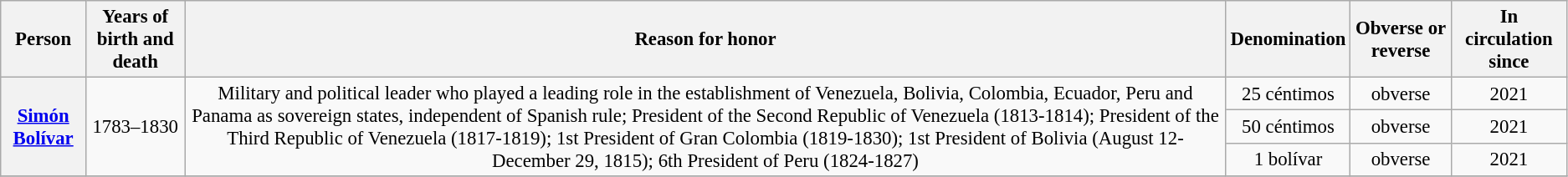<table class="wikitable" style="font-size:95%; text-align:center;">
<tr>
<th>Person</th>
<th>Years of birth and death</th>
<th>Reason for honor</th>
<th>Denomination</th>
<th>Obverse or reverse</th>
<th>In circulation since</th>
</tr>
<tr>
<th rowspan="3"><a href='#'>Simón Bolívar</a></th>
<td rowspan="3">1783–1830</td>
<td rowspan="3">Military and political leader who played a leading role in the establishment of Venezuela, Bolivia, Colombia, Ecuador, Peru and Panama as sovereign states, independent of Spanish rule; President of the Second Republic of Venezuela (1813-1814); President of the Third Republic of Venezuela (1817-1819); 1st President of Gran Colombia (1819-1830); 1st President of Bolivia (August 12-December 29, 1815); 6th President of Peru (1824-1827)</td>
<td>25 céntimos</td>
<td>obverse</td>
<td>2021</td>
</tr>
<tr>
<td>50 céntimos</td>
<td>obverse</td>
<td>2021</td>
</tr>
<tr>
<td>1 bolívar</td>
<td>obverse</td>
<td>2021</td>
</tr>
<tr>
</tr>
</table>
